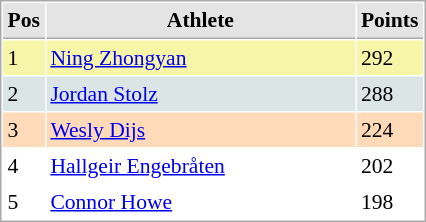<table cellspacing="1" cellpadding="3" style="border:1px solid #aaa; font-size:90%;">
<tr style="background:#e4e4e4;">
<th style="border-bottom:1px solid #aaa; width:10px;">Pos</th>
<th style="border-bottom:1px solid #aaa; width:200px;">Athlete</th>
<th style="border-bottom:1px solid #aaa; width:20px;">Points</th>
</tr>
<tr style="background:#f7f6a8;">
<td>1</td>
<td> <a href='#'>Ning Zhongyan</a></td>
<td>292</td>
</tr>
<tr style="background:#dce5e5;">
<td>2</td>
<td> <a href='#'>Jordan Stolz</a></td>
<td>288</td>
</tr>
<tr style="background:#ffdab9;">
<td>3</td>
<td> <a href='#'>Wesly Dijs</a></td>
<td>224</td>
</tr>
<tr>
<td>4</td>
<td> <a href='#'>Hallgeir Engebråten</a></td>
<td>202</td>
</tr>
<tr>
<td>5</td>
<td> <a href='#'>Connor Howe</a></td>
<td>198</td>
</tr>
</table>
